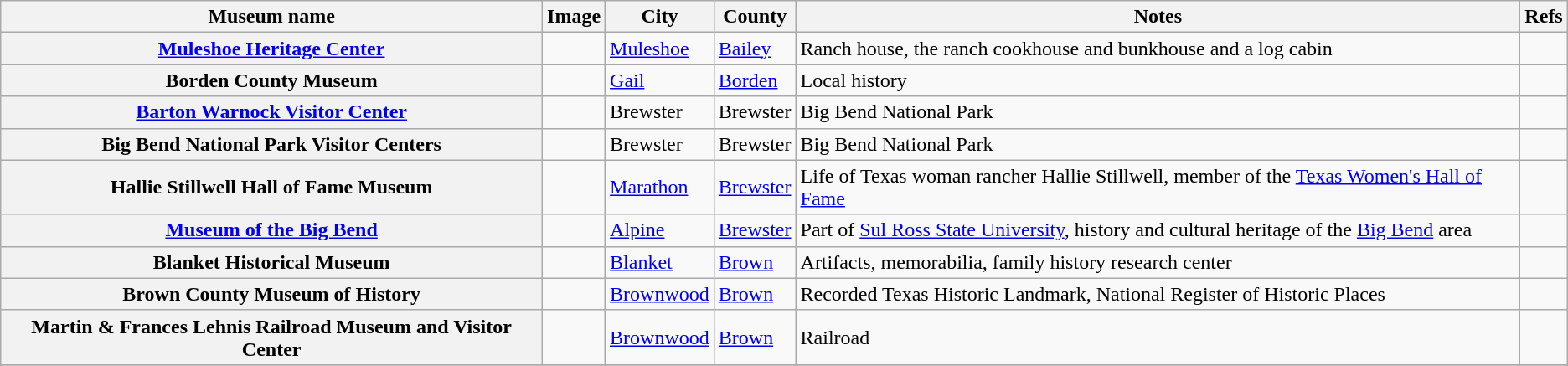<table class="wikitable sortable plainrowheaders">
<tr>
<th scope="col">Museum name</th>
<th scope="col"  class="unsortable">Image</th>
<th scope="col">City</th>
<th scope="col">County</th>
<th scope="col">Notes</th>
<th scope="col" class="unsortable">Refs</th>
</tr>
<tr>
<th scope="row"><a href='#'>Muleshoe Heritage Center</a></th>
<td></td>
<td><a href='#'>Muleshoe</a></td>
<td><a href='#'>Bailey</a></td>
<td>Ranch house, the ranch cookhouse and bunkhouse and a log cabin</td>
<td align="center"></td>
</tr>
<tr>
<th scope="row">Borden County Museum</th>
<td></td>
<td><a href='#'>Gail</a></td>
<td><a href='#'>Borden</a></td>
<td>Local history</td>
<td align="center"></td>
</tr>
<tr>
<th scope="row"><a href='#'>Barton Warnock Visitor Center</a></th>
<td></td>
<td>Brewster</td>
<td>Brewster</td>
<td>Big Bend National Park</td>
<td align="center"></td>
</tr>
<tr>
<th scope="row">Big Bend National Park Visitor Centers</th>
<td></td>
<td>Brewster</td>
<td>Brewster</td>
<td>Big Bend National Park</td>
<td align="center"></td>
</tr>
<tr>
<th scope="row">Hallie Stillwell Hall of Fame Museum</th>
<td></td>
<td><a href='#'>Marathon</a></td>
<td><a href='#'>Brewster</a></td>
<td>Life of Texas woman rancher Hallie Stillwell, member of the <a href='#'>Texas Women's Hall of Fame</a></td>
<td align="center"></td>
</tr>
<tr>
<th scope="row"><a href='#'>Museum of the Big Bend</a></th>
<td></td>
<td><a href='#'>Alpine</a></td>
<td><a href='#'>Brewster</a></td>
<td>Part of <a href='#'>Sul Ross State University</a>, history and cultural heritage of the <a href='#'>Big Bend</a> area</td>
<td align="center"></td>
</tr>
<tr>
<th scope="row">Blanket Historical Museum</th>
<td></td>
<td><a href='#'>Blanket</a></td>
<td><a href='#'>Brown</a></td>
<td>Artifacts, memorabilia, family history research center</td>
<td align="center"></td>
</tr>
<tr>
<th scope="row">Brown County Museum of History</th>
<td></td>
<td><a href='#'>Brownwood</a></td>
<td><a href='#'>Brown</a></td>
<td>Recorded Texas Historic Landmark, National Register of Historic Places</td>
<td align="center"></td>
</tr>
<tr>
<th scope="row">Martin & Frances Lehnis Railroad Museum and Visitor Center</th>
<td></td>
<td><a href='#'>Brownwood</a></td>
<td><a href='#'>Brown</a></td>
<td>Railroad</td>
<td align="center"></td>
</tr>
<tr>
</tr>
</table>
